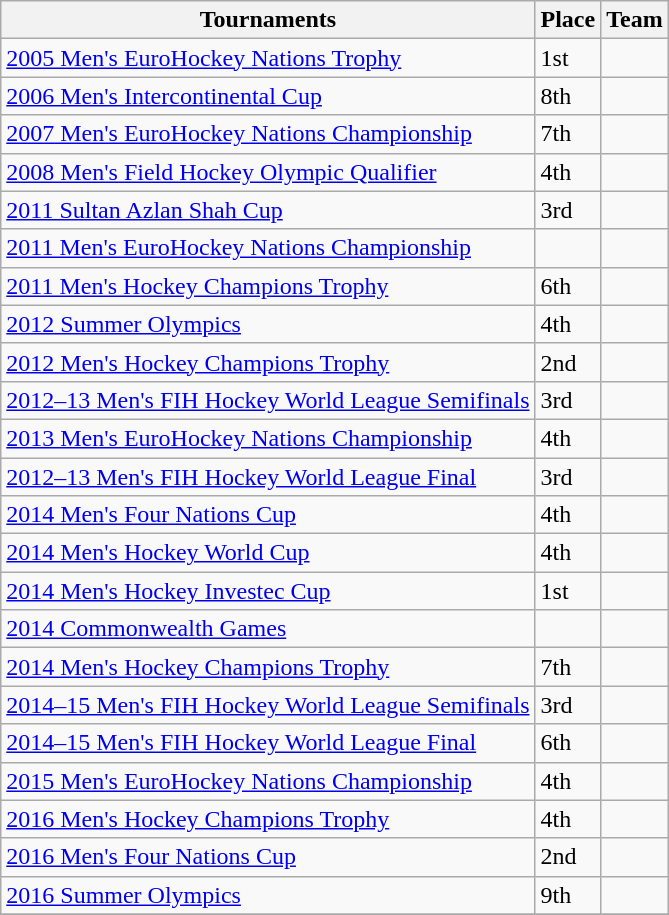<table class="wikitable collapsible">
<tr>
<th>Tournaments</th>
<th>Place</th>
<th>Team</th>
</tr>
<tr>
<td><a href='#'>2005 Men's EuroHockey Nations Trophy</a></td>
<td>1st</td>
<td></td>
</tr>
<tr>
<td><a href='#'>2006 Men's Intercontinental Cup</a></td>
<td>8th</td>
<td></td>
</tr>
<tr>
<td><a href='#'>2007 Men's EuroHockey Nations Championship</a></td>
<td>7th</td>
<td></td>
</tr>
<tr>
<td><a href='#'>2008 Men's Field Hockey Olympic Qualifier</a></td>
<td>4th</td>
<td></td>
</tr>
<tr>
<td><a href='#'>2011 Sultan Azlan Shah Cup</a></td>
<td>3rd</td>
<td></td>
</tr>
<tr>
<td><a href='#'>2011 Men's EuroHockey Nations Championship</a></td>
<td></td>
<td></td>
</tr>
<tr>
<td><a href='#'>2011 Men's Hockey Champions Trophy</a></td>
<td>6th</td>
<td></td>
</tr>
<tr>
<td><a href='#'>2012 Summer Olympics</a></td>
<td>4th</td>
<td></td>
</tr>
<tr>
<td><a href='#'>2012 Men's Hockey Champions Trophy</a></td>
<td>2nd</td>
<td></td>
</tr>
<tr>
<td><a href='#'>2012–13 Men's FIH Hockey World League Semifinals</a></td>
<td>3rd</td>
<td></td>
</tr>
<tr>
<td><a href='#'>2013 Men's EuroHockey Nations Championship</a></td>
<td>4th</td>
<td></td>
</tr>
<tr>
<td><a href='#'>2012–13 Men's FIH Hockey World League Final</a></td>
<td>3rd</td>
<td></td>
</tr>
<tr>
<td><a href='#'>2014 Men's Four Nations Cup</a></td>
<td>4th</td>
<td></td>
</tr>
<tr>
<td><a href='#'>2014 Men's Hockey World Cup</a></td>
<td>4th</td>
<td></td>
</tr>
<tr>
<td><a href='#'>2014 Men's Hockey Investec Cup</a></td>
<td>1st</td>
<td></td>
</tr>
<tr>
<td><a href='#'>2014 Commonwealth Games</a></td>
<td></td>
<td></td>
</tr>
<tr>
<td><a href='#'>2014 Men's Hockey Champions Trophy</a></td>
<td>7th</td>
<td></td>
</tr>
<tr>
<td><a href='#'>2014–15 Men's FIH Hockey World League Semifinals</a></td>
<td>3rd</td>
<td></td>
</tr>
<tr>
<td><a href='#'>2014–15 Men's FIH Hockey World League Final</a></td>
<td>6th</td>
<td></td>
</tr>
<tr>
<td><a href='#'>2015 Men's EuroHockey Nations Championship</a></td>
<td>4th</td>
<td></td>
</tr>
<tr>
<td><a href='#'>2016 Men's Hockey Champions Trophy</a></td>
<td>4th</td>
<td></td>
</tr>
<tr>
<td><a href='#'>2016 Men's Four Nations Cup</a></td>
<td>2nd</td>
<td></td>
</tr>
<tr>
<td><a href='#'>2016 Summer Olympics</a></td>
<td>9th</td>
<td></td>
</tr>
<tr>
</tr>
</table>
